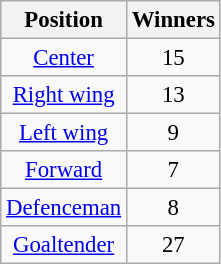<table class="wikitable sortable" style="font-size: 95%;text-align: center;">
<tr>
<th>Position</th>
<th>Winners</th>
</tr>
<tr>
<td><a href='#'>Center</a></td>
<td>15</td>
</tr>
<tr>
<td><a href='#'>Right wing</a></td>
<td>13</td>
</tr>
<tr>
<td><a href='#'>Left wing</a></td>
<td>9</td>
</tr>
<tr>
<td><a href='#'>Forward</a></td>
<td>7</td>
</tr>
<tr>
<td><a href='#'>Defenceman</a></td>
<td>8</td>
</tr>
<tr>
<td><a href='#'>Goaltender</a></td>
<td>27</td>
</tr>
</table>
